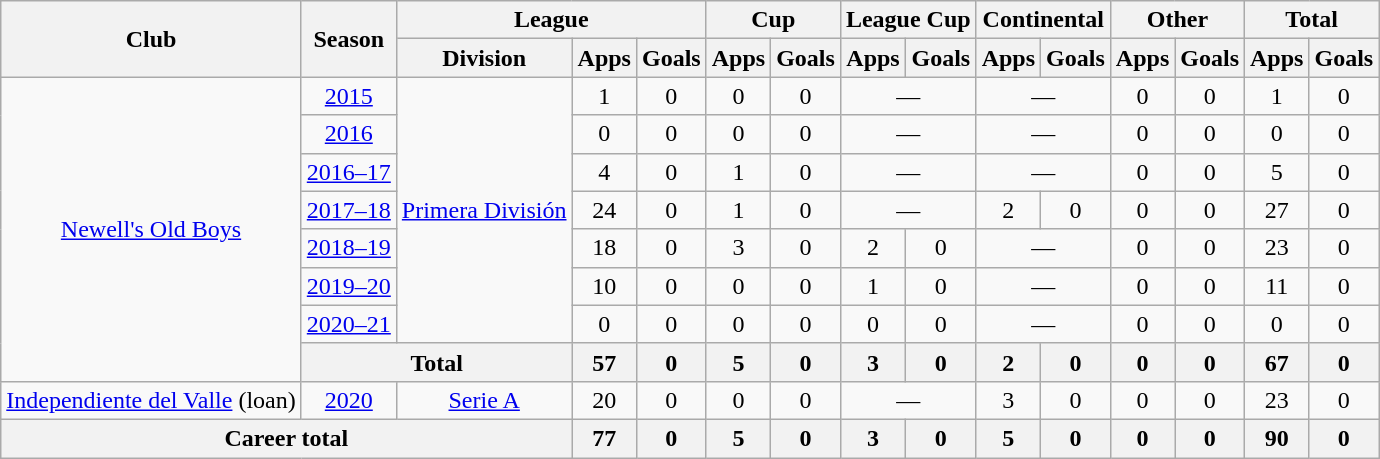<table class="wikitable" style="text-align:center">
<tr>
<th rowspan="2">Club</th>
<th rowspan="2">Season</th>
<th colspan="3">League</th>
<th colspan="2">Cup</th>
<th colspan="2">League Cup</th>
<th colspan="2">Continental</th>
<th colspan="2">Other</th>
<th colspan="2">Total</th>
</tr>
<tr>
<th>Division</th>
<th>Apps</th>
<th>Goals</th>
<th>Apps</th>
<th>Goals</th>
<th>Apps</th>
<th>Goals</th>
<th>Apps</th>
<th>Goals</th>
<th>Apps</th>
<th>Goals</th>
<th>Apps</th>
<th>Goals</th>
</tr>
<tr>
<td rowspan="8"><a href='#'>Newell's Old Boys</a></td>
<td><a href='#'>2015</a></td>
<td rowspan="7"><a href='#'>Primera División</a></td>
<td>1</td>
<td>0</td>
<td>0</td>
<td>0</td>
<td colspan="2">—</td>
<td colspan="2">—</td>
<td>0</td>
<td>0</td>
<td>1</td>
<td>0</td>
</tr>
<tr>
<td><a href='#'>2016</a></td>
<td>0</td>
<td>0</td>
<td>0</td>
<td>0</td>
<td colspan="2">—</td>
<td colspan="2">—</td>
<td>0</td>
<td>0</td>
<td>0</td>
<td>0</td>
</tr>
<tr>
<td><a href='#'>2016–17</a></td>
<td>4</td>
<td>0</td>
<td>1</td>
<td>0</td>
<td colspan="2">—</td>
<td colspan="2">—</td>
<td>0</td>
<td>0</td>
<td>5</td>
<td>0</td>
</tr>
<tr>
<td><a href='#'>2017–18</a></td>
<td>24</td>
<td>0</td>
<td>1</td>
<td>0</td>
<td colspan="2">—</td>
<td>2</td>
<td>0</td>
<td>0</td>
<td>0</td>
<td>27</td>
<td>0</td>
</tr>
<tr>
<td><a href='#'>2018–19</a></td>
<td>18</td>
<td>0</td>
<td>3</td>
<td>0</td>
<td>2</td>
<td>0</td>
<td colspan="2">—</td>
<td>0</td>
<td>0</td>
<td>23</td>
<td>0</td>
</tr>
<tr>
<td><a href='#'>2019–20</a></td>
<td>10</td>
<td>0</td>
<td>0</td>
<td>0</td>
<td>1</td>
<td>0</td>
<td colspan="2">—</td>
<td>0</td>
<td>0</td>
<td>11</td>
<td>0</td>
</tr>
<tr>
<td><a href='#'>2020–21</a></td>
<td>0</td>
<td>0</td>
<td>0</td>
<td>0</td>
<td>0</td>
<td>0</td>
<td colspan="2">—</td>
<td>0</td>
<td>0</td>
<td>0</td>
<td>0</td>
</tr>
<tr>
<th colspan="2">Total</th>
<th>57</th>
<th>0</th>
<th>5</th>
<th>0</th>
<th>3</th>
<th>0</th>
<th>2</th>
<th>0</th>
<th>0</th>
<th>0</th>
<th>67</th>
<th>0</th>
</tr>
<tr>
<td rowspan="1"><a href='#'>Independiente del Valle</a> (loan)</td>
<td><a href='#'>2020</a></td>
<td rowspan="1"><a href='#'>Serie A</a></td>
<td>20</td>
<td>0</td>
<td>0</td>
<td>0</td>
<td colspan="2">—</td>
<td>3</td>
<td>0</td>
<td>0</td>
<td>0</td>
<td>23</td>
<td>0</td>
</tr>
<tr>
<th colspan="3">Career total</th>
<th>77</th>
<th>0</th>
<th>5</th>
<th>0</th>
<th>3</th>
<th>0</th>
<th>5</th>
<th>0</th>
<th>0</th>
<th>0</th>
<th>90</th>
<th>0</th>
</tr>
</table>
